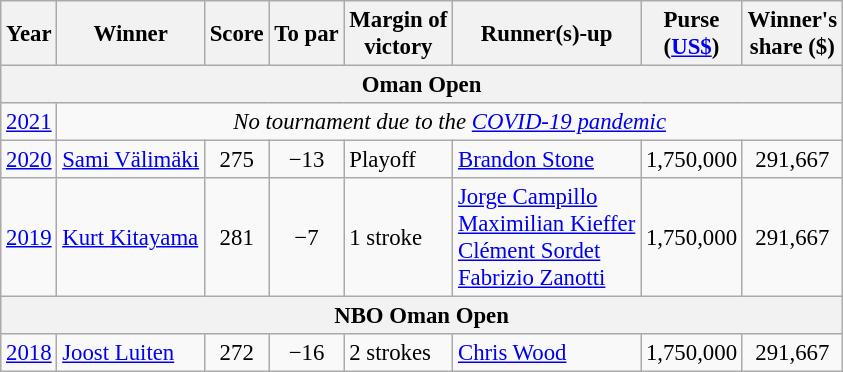<table class=wikitable style="font-size:95%">
<tr>
<th>Year</th>
<th>Winner</th>
<th>Score</th>
<th>To par</th>
<th>Margin of<br>victory</th>
<th>Runner(s)-up</th>
<th>Purse<br>(<a href='#'>US$</a>)</th>
<th>Winner's<br>share ($)</th>
</tr>
<tr>
<th colspan=11>Oman Open</th>
</tr>
<tr>
<td><a href='#'>2021</a></td>
<td colspan=10 align=center><em>No tournament due to the <a href='#'>COVID-19 pandemic</a></em></td>
</tr>
<tr>
<td><a href='#'>2020</a></td>
<td> <a href='#'>Sami Välimäki</a></td>
<td align=center>275</td>
<td align=center>−13</td>
<td>Playoff</td>
<td> <a href='#'>Brandon Stone</a></td>
<td align=center>1,750,000</td>
<td align=center>291,667</td>
</tr>
<tr>
<td><a href='#'>2019</a></td>
<td> <a href='#'>Kurt Kitayama</a></td>
<td align=center>281</td>
<td align=center>−7</td>
<td>1 stroke</td>
<td> <a href='#'>Jorge Campillo</a><br> <a href='#'>Maximilian Kieffer</a><br> <a href='#'>Clément Sordet</a><br> <a href='#'>Fabrizio Zanotti</a></td>
<td align=center>1,750,000</td>
<td align=center>291,667</td>
</tr>
<tr>
<th colspan="11">NBO Oman Open</th>
</tr>
<tr>
<td><a href='#'>2018</a></td>
<td> <a href='#'>Joost Luiten</a></td>
<td align=center>272</td>
<td align=center>−16</td>
<td>2 strokes</td>
<td> <a href='#'>Chris Wood</a></td>
<td align=center>1,750,000</td>
<td align=center>291,667</td>
</tr>
</table>
